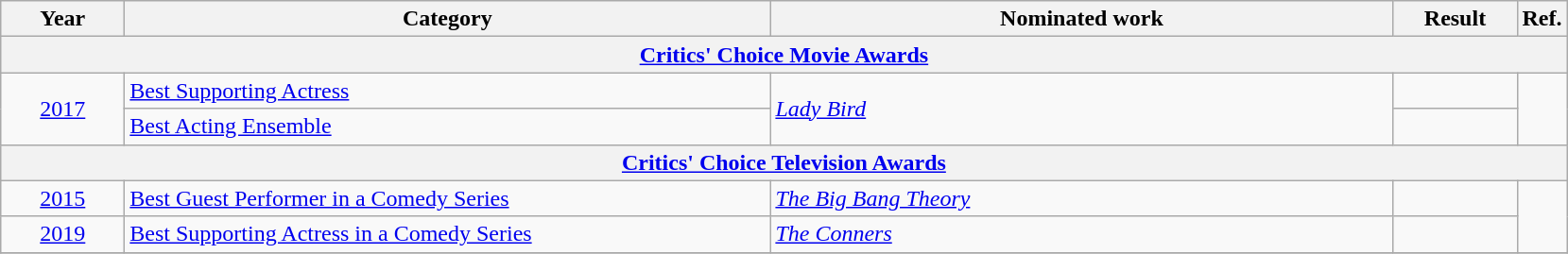<table class=wikitable>
<tr>
<th scope="col" style="width:5em;">Year</th>
<th scope="col" style="width:28em;">Category</th>
<th scope="col" style="width:27em;">Nominated work</th>
<th scope="col" style="width:5em;">Result</th>
<th>Ref.</th>
</tr>
<tr>
<th colspan=5><a href='#'>Critics' Choice Movie Awards</a></th>
</tr>
<tr>
<td style="text-align:center;", rowspan=2><a href='#'>2017</a></td>
<td><a href='#'>Best Supporting Actress</a></td>
<td rowspan=2><em><a href='#'>Lady Bird</a></em></td>
<td></td>
<td style="text-align:center;", rowspan=2></td>
</tr>
<tr>
<td><a href='#'>Best Acting Ensemble</a></td>
<td></td>
</tr>
<tr>
<th colspan=5><a href='#'>Critics' Choice Television Awards</a></th>
</tr>
<tr>
<td style="text-align:center;"><a href='#'>2015</a></td>
<td><a href='#'>Best Guest Performer in a Comedy Series</a></td>
<td><em><a href='#'>The Big Bang Theory</a></em></td>
<td></td>
<td style="text-align:center;", rowspan=2></td>
</tr>
<tr>
<td style="text-align:center;"><a href='#'>2019</a></td>
<td><a href='#'>Best Supporting Actress in a Comedy Series</a></td>
<td><em><a href='#'>The Conners</a></em></td>
<td></td>
</tr>
<tr>
</tr>
</table>
